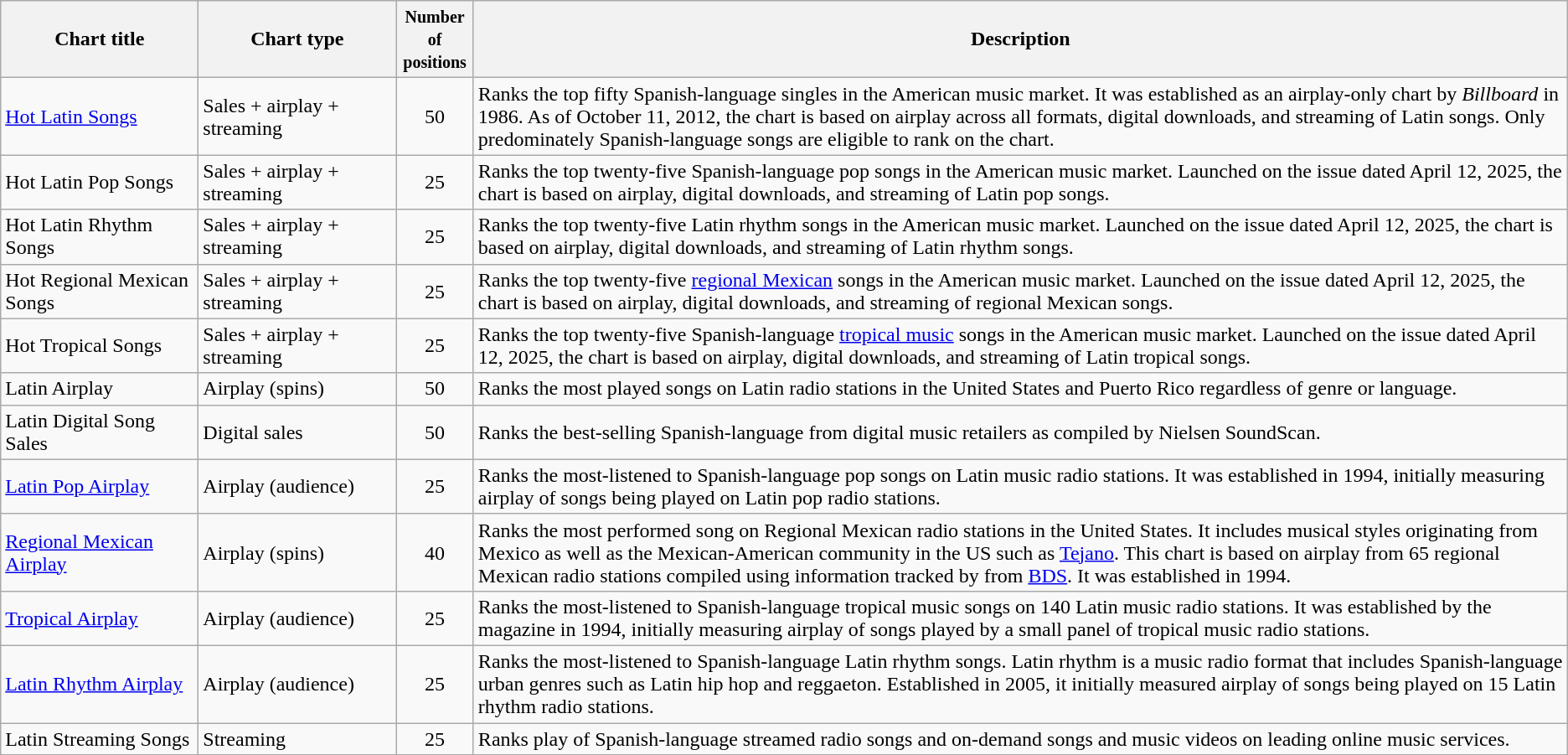<table class="wikitable sortable">
<tr>
<th style="width:150px;">Chart title</th>
<th style="width:150px;">Chart type</th>
<th><small>Number of<br>positions</small></th>
<th class="unsortable">Description</th>
</tr>
<tr>
<td><a href='#'>Hot Latin Songs</a></td>
<td>Sales + airplay + streaming</td>
<td align=center>50</td>
<td>Ranks the top fifty Spanish-language singles in the American music market. It was established as an airplay-only chart by <em>Billboard</em> in 1986. As of October 11, 2012, the chart is based on airplay across all formats, digital downloads, and streaming of Latin songs. Only predominately Spanish-language songs are eligible to rank on the chart.</td>
</tr>
<tr>
<td>Hot Latin Pop Songs</td>
<td>Sales + airplay + streaming</td>
<td align=center>25</td>
<td>Ranks the top twenty-five Spanish-language pop songs in the American music market. Launched on the issue dated April 12, 2025, the chart is based on airplay, digital downloads, and streaming of Latin pop songs.</td>
</tr>
<tr>
<td>Hot Latin Rhythm Songs</td>
<td>Sales + airplay + streaming</td>
<td align=center>25</td>
<td>Ranks the top twenty-five Latin rhythm songs in the American music market. Launched on the issue dated April 12, 2025, the chart is based on airplay, digital downloads, and streaming of Latin rhythm songs.</td>
</tr>
<tr>
<td>Hot Regional Mexican Songs</td>
<td>Sales + airplay + streaming</td>
<td align=center>25</td>
<td>Ranks the top twenty-five <a href='#'>regional Mexican</a> songs in the American music market. Launched on the issue dated April 12, 2025, the chart is based on airplay, digital downloads, and streaming of regional Mexican songs.</td>
</tr>
<tr>
<td>Hot Tropical Songs</td>
<td>Sales + airplay + streaming</td>
<td align=center>25</td>
<td>Ranks the top twenty-five Spanish-language <a href='#'>tropical music</a> songs in the American music market. Launched on the issue dated April 12, 2025, the chart is based on airplay, digital downloads, and streaming of Latin tropical songs.</td>
</tr>
<tr>
<td>Latin Airplay</td>
<td>Airplay (spins)</td>
<td align=center>50</td>
<td>Ranks the most played songs on Latin radio stations in the United States and Puerto Rico regardless of genre or language.</td>
</tr>
<tr>
<td>Latin Digital Song Sales</td>
<td>Digital sales</td>
<td align=center>50</td>
<td>Ranks the best-selling Spanish-language from digital music retailers as compiled by Nielsen SoundScan.</td>
</tr>
<tr>
<td><a href='#'>Latin Pop Airplay</a></td>
<td>Airplay (audience)</td>
<td align=center>25</td>
<td>Ranks the most-listened to Spanish-language pop songs on Latin music radio stations. It was established in 1994, initially measuring airplay of songs being played on Latin pop radio stations.</td>
</tr>
<tr>
<td><a href='#'>Regional Mexican Airplay</a></td>
<td>Airplay (spins)</td>
<td align=center>40</td>
<td>Ranks the most performed song on Regional Mexican radio stations in the United States. It includes musical styles originating from Mexico as well as the Mexican-American community in the US such as <a href='#'>Tejano</a>. This chart is based on airplay from 65 regional Mexican radio stations compiled using information tracked by from <a href='#'>BDS</a>. It was established in 1994.</td>
</tr>
<tr>
<td><a href='#'>Tropical Airplay</a></td>
<td>Airplay (audience)</td>
<td align=center>25</td>
<td>Ranks the most-listened to Spanish-language tropical music songs on 140 Latin music radio stations. It was established by the magazine in 1994, initially measuring airplay of songs played by a small panel of tropical music radio stations.</td>
</tr>
<tr>
<td><a href='#'>Latin Rhythm Airplay</a></td>
<td>Airplay (audience)</td>
<td align=center>25</td>
<td>Ranks the most-listened to Spanish-language Latin rhythm songs. Latin rhythm is a music radio format that includes Spanish-language urban genres such as Latin hip hop and reggaeton. Established in 2005, it initially measured airplay of songs being played on 15 Latin rhythm radio stations.</td>
</tr>
<tr>
<td>Latin Streaming Songs</td>
<td>Streaming</td>
<td align=center>25</td>
<td>Ranks play of Spanish-language streamed radio songs and on-demand songs and music videos on leading online music services.</td>
</tr>
</table>
